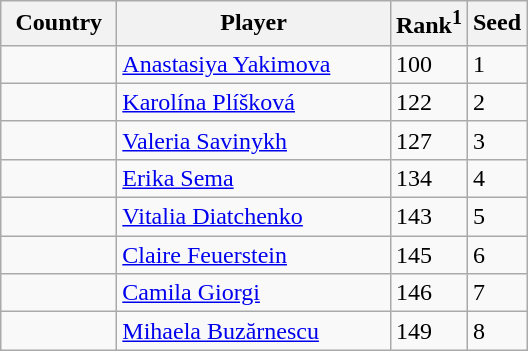<table class="sortable wikitable">
<tr>
<th width="70">Country</th>
<th width="175">Player</th>
<th>Rank<sup>1</sup></th>
<th>Seed</th>
</tr>
<tr>
<td></td>
<td><a href='#'>Anastasiya Yakimova</a></td>
<td>100</td>
<td>1</td>
</tr>
<tr>
<td></td>
<td><a href='#'>Karolína Plíšková</a></td>
<td>122</td>
<td>2</td>
</tr>
<tr>
<td></td>
<td><a href='#'>Valeria Savinykh</a></td>
<td>127</td>
<td>3</td>
</tr>
<tr>
<td></td>
<td><a href='#'>Erika Sema</a></td>
<td>134</td>
<td>4</td>
</tr>
<tr>
<td></td>
<td><a href='#'>Vitalia Diatchenko</a></td>
<td>143</td>
<td>5</td>
</tr>
<tr>
<td></td>
<td><a href='#'>Claire Feuerstein</a></td>
<td>145</td>
<td>6</td>
</tr>
<tr>
<td></td>
<td><a href='#'>Camila Giorgi</a></td>
<td>146</td>
<td>7</td>
</tr>
<tr>
<td></td>
<td><a href='#'>Mihaela Buzărnescu</a></td>
<td>149</td>
<td>8</td>
</tr>
</table>
